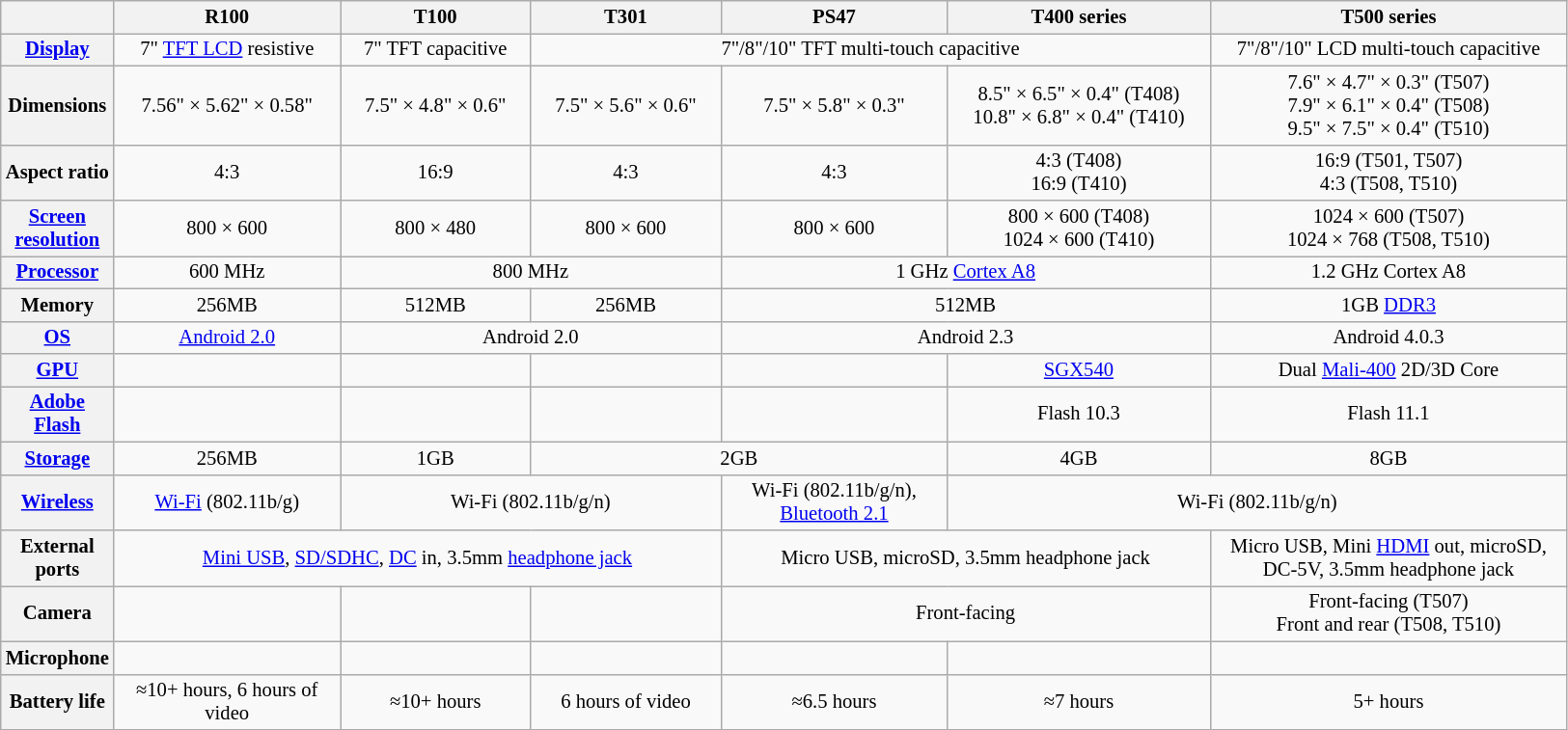<table class="wikitable" style="text-align: center; font-size: 86%;">
<tr>
<th scope="col" width="50"></th>
<th scope="col" width="150">R100</th>
<th scope="col" width="125">T100</th>
<th scope="col" width="125">T301</th>
<th scope="col" width="150">PS47</th>
<th scope="col" width="175">T400 series</th>
<th scope="col" width="240">T500 series</th>
</tr>
<tr>
<th><a href='#'>Display</a></th>
<td>7" <a href='#'>TFT LCD</a> resistive</td>
<td>7" TFT capacitive</td>
<td colspan="3">7"/8"/10" TFT multi-touch capacitive</td>
<td>7"/8"/10" LCD multi-touch capacitive</td>
</tr>
<tr>
<th>Dimensions</th>
<td>7.56" × 5.62" × 0.58"</td>
<td>7.5" × 4.8" × 0.6"</td>
<td>7.5" × 5.6" × 0.6"</td>
<td>7.5" × 5.8" × 0.3"</td>
<td>8.5" × 6.5" × 0.4" (T408)<br>10.8" × 6.8" × 0.4" (T410)</td>
<td>7.6" × 4.7" × 0.3" (T507)<br>7.9" × 6.1" × 0.4" (T508)<br>9.5" × 7.5" × 0.4" (T510)</td>
</tr>
<tr>
<th>Aspect ratio</th>
<td>4:3</td>
<td>16:9</td>
<td>4:3</td>
<td>4:3</td>
<td>4:3 (T408)<br>16:9 (T410)</td>
<td>16:9 (T501, T507)<br>4:3 (T508, T510)</td>
</tr>
<tr>
<th><a href='#'>Screen resolution</a></th>
<td>800 × 600</td>
<td>800 × 480</td>
<td>800 × 600</td>
<td>800 × 600</td>
<td>800 × 600 (T408)<br>1024 × 600 (T410)</td>
<td>1024 × 600 (T507)<br>1024 × 768 (T508, T510)</td>
</tr>
<tr>
<th><a href='#'>Processor</a></th>
<td>600 MHz</td>
<td colspan="2">800 MHz</td>
<td colspan="2">1 GHz <a href='#'>Cortex A8</a></td>
<td>1.2 GHz Cortex A8</td>
</tr>
<tr>
<th>Memory</th>
<td>256MB</td>
<td>512MB</td>
<td>256MB</td>
<td colspan="2">512MB</td>
<td>1GB <a href='#'>DDR3</a></td>
</tr>
<tr>
<th><a href='#'>OS</a></th>
<td><a href='#'>Android 2.0</a></td>
<td colspan="2">Android 2.0</td>
<td colspan="2">Android 2.3</td>
<td>Android 4.0.3</td>
</tr>
<tr>
<th><a href='#'>GPU</a></th>
<td></td>
<td></td>
<td></td>
<td></td>
<td><a href='#'>SGX540</a></td>
<td>Dual <a href='#'>Mali-400</a> 2D/3D Core</td>
</tr>
<tr>
<th><a href='#'>Adobe Flash</a></th>
<td></td>
<td></td>
<td></td>
<td></td>
<td>Flash 10.3</td>
<td>Flash 11.1</td>
</tr>
<tr>
<th><a href='#'>Storage</a></th>
<td>256MB</td>
<td>1GB</td>
<td colspan="2">2GB</td>
<td>4GB</td>
<td>8GB</td>
</tr>
<tr>
<th><a href='#'>Wireless</a></th>
<td><a href='#'>Wi-Fi</a> (802.11b/g)</td>
<td colspan="2">Wi-Fi (802.11b/g/n)</td>
<td>Wi-Fi (802.11b/g/n), <a href='#'>Bluetooth 2.1</a></td>
<td colspan="2">Wi-Fi (802.11b/g/n)</td>
</tr>
<tr>
<th>External ports</th>
<td colspan="3"><a href='#'>Mini USB</a>, <a href='#'>SD/SDHC</a>, <a href='#'>DC</a> in, 3.5mm <a href='#'>headphone jack</a></td>
<td colspan="2">Micro USB, microSD, 3.5mm headphone jack</td>
<td>Micro USB, Mini <a href='#'>HDMI</a> out, microSD, DC-5V, 3.5mm headphone jack</td>
</tr>
<tr>
<th>Camera</th>
<td></td>
<td></td>
<td></td>
<td colspan="2">Front-facing</td>
<td>Front-facing (T507)<br>Front and rear (T508, T510)</td>
</tr>
<tr>
<th>Microphone</th>
<td></td>
<td></td>
<td></td>
<td></td>
<td></td>
<td></td>
</tr>
<tr>
<th>Battery life</th>
<td>≈10+ hours, 6 hours of video</td>
<td>≈10+ hours</td>
<td>6 hours of video</td>
<td>≈6.5 hours</td>
<td>≈7 hours</td>
<td>5+ hours</td>
</tr>
</table>
